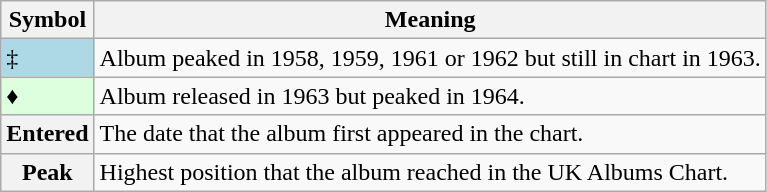<table Class="wikitable">
<tr>
<th>Symbol</th>
<th>Meaning</th>
</tr>
<tr>
<td bgcolor=lightblue>‡</td>
<td>Album peaked in 1958, 1959, 1961 or 1962 but still in chart in 1963.</td>
</tr>
<tr>
<td bgcolor=#DDFFDD>♦</td>
<td>Album released in 1963 but peaked in 1964.</td>
</tr>
<tr>
<th>Entered</th>
<td>The date that the album first appeared in the chart.</td>
</tr>
<tr>
<th>Peak</th>
<td>Highest position that the album reached in the UK Albums Chart.</td>
</tr>
</table>
